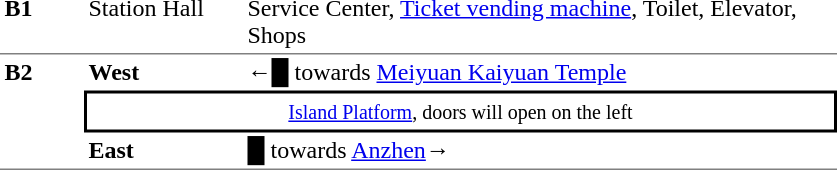<table table border=0 cellspacing=0 cellpadding=3>
<tr>
<td style="border-bottom:solid 1px gray;border-top:solid 0px gray;" width=50 valign=top><strong>B1</strong></td>
<td style="border-top:solid 0px gray;border-bottom:solid 1px gray;" width=100 valign=top>Station Hall</td>
<td style="border-top:solid 0px gray;border-bottom:solid 1px gray;" width=390 valign=top>Service Center, <a href='#'>Ticket vending machine</a>, Toilet, Elevator, Shops</td>
</tr>
<tr>
<td style="border-top:solid 0px gray;border-bottom:solid 1px gray;" width=50 rowspan=3 valign=top><strong>B2</strong></td>
<td style="border-top:solid 0px gray;" width=100><strong>West</strong></td>
<td style="border-top:solid 0px gray;" width=390>←<span>█</span> towards <a href='#'>Meiyuan Kaiyuan Temple</a></td>
</tr>
<tr>
<td style="border-top:solid 2px black;border-right:solid 2px black;border-left:solid 2px black;border-bottom:solid 2px black;text-align:center;" colspan=2><small><a href='#'>Island Platform</a>, doors will open on the left</small></td>
</tr>
<tr>
<td style="border-bottom:solid 1px gray;"><strong>East</strong></td>
<td style="border-bottom:solid 1px gray;"><span>█</span> towards <a href='#'>Anzhen</a>→</td>
</tr>
</table>
